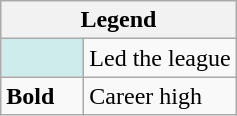<table class="wikitable mw-collapsible mw-collapsed">
<tr>
<th colspan="2">Legend</th>
</tr>
<tr>
<td style="background:#cfecec; width:3em;"></td>
<td>Led the league</td>
</tr>
<tr>
<td><strong>Bold</strong></td>
<td>Career high</td>
</tr>
</table>
